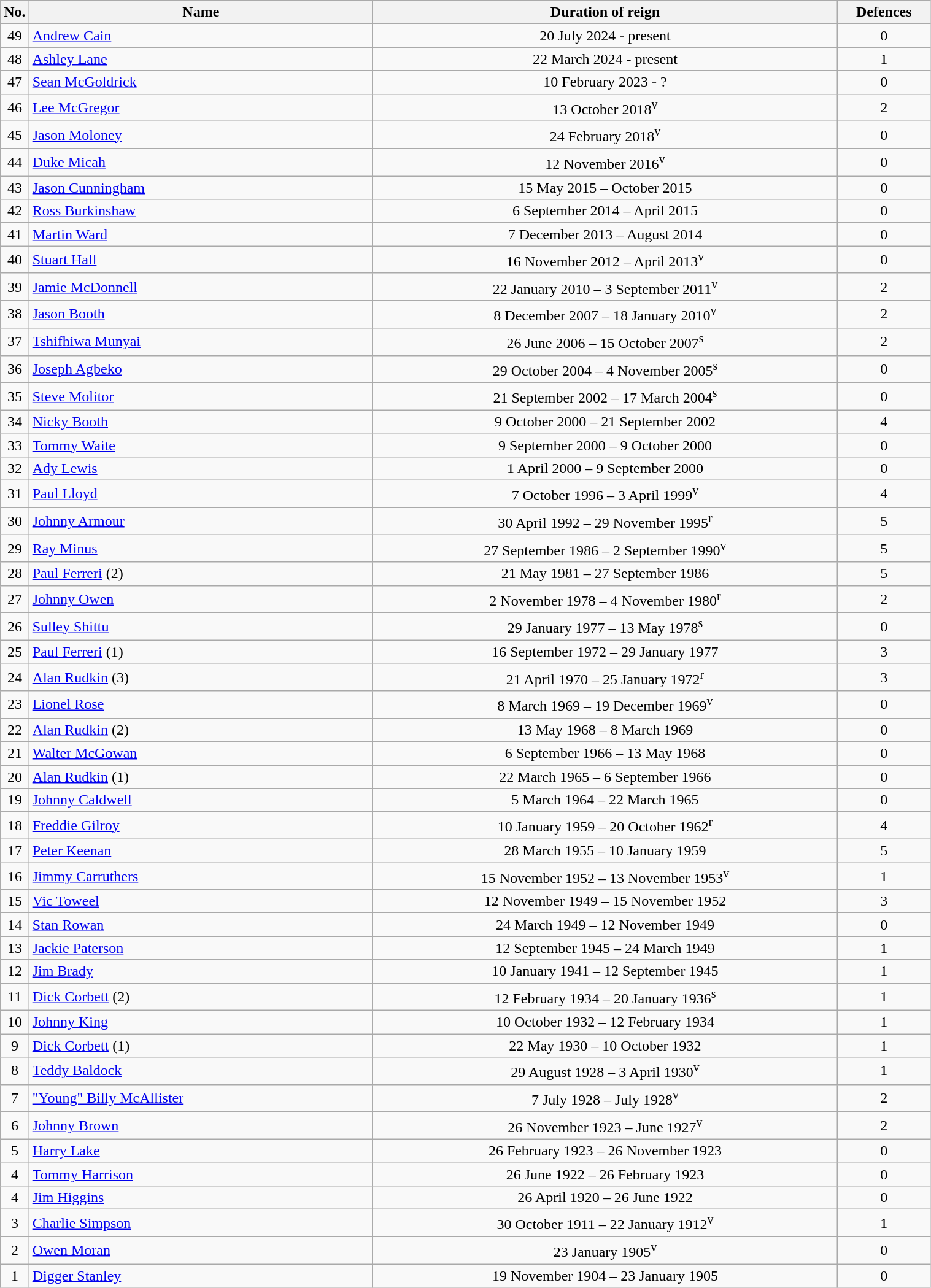<table class="wikitable" width=80%>
<tr>
<th width=3%>No.</th>
<th width=37%>Name</th>
<th width=50%>Duration of reign</th>
<th width=10%>Defences</th>
</tr>
<tr align=center>
<td>49</td>
<td align=left> <a href='#'>Andrew Cain</a></td>
<td>20 July 2024 - present</td>
<td>0</td>
</tr>
<tr align=center>
<td>48</td>
<td align=left> <a href='#'>Ashley Lane</a></td>
<td>22 March 2024 - present</td>
<td>1</td>
</tr>
<tr align=center>
<td>47</td>
<td align=left> <a href='#'>Sean McGoldrick</a></td>
<td>10 February 2023 - ?</td>
<td>0</td>
</tr>
<tr align=center>
<td>46</td>
<td align=left> <a href='#'>Lee McGregor</a></td>
<td>13 October 2018<sup>v</sup></td>
<td>2</td>
</tr>
<tr align=center>
<td>45</td>
<td align=left> <a href='#'>Jason Moloney</a></td>
<td>24 February 2018<sup>v</sup></td>
<td>0</td>
</tr>
<tr align=center>
<td>44</td>
<td align=left> <a href='#'>Duke Micah</a></td>
<td>12 November 2016<sup>v</sup></td>
<td>0</td>
</tr>
<tr align=center>
<td>43</td>
<td align=left> <a href='#'>Jason Cunningham</a></td>
<td>15 May 2015 – October 2015</td>
<td>0</td>
</tr>
<tr align=center>
<td>42</td>
<td align=left> <a href='#'>Ross Burkinshaw</a></td>
<td>6 September 2014 – April 2015</td>
<td>0</td>
</tr>
<tr align=center>
<td>41</td>
<td align=left> <a href='#'>Martin Ward</a></td>
<td>7 December 2013 – August 2014</td>
<td>0</td>
</tr>
<tr align=center>
<td>40</td>
<td align=left> <a href='#'>Stuart Hall</a></td>
<td>16 November 2012 – April 2013<sup>v</sup></td>
<td>0</td>
</tr>
<tr align=center>
<td>39</td>
<td align=left> <a href='#'>Jamie McDonnell</a></td>
<td>22 January 2010 – 3 September 2011<sup>v</sup></td>
<td>2</td>
</tr>
<tr align=center>
<td>38</td>
<td align=left> <a href='#'>Jason Booth</a></td>
<td>8 December 2007 – 18 January 2010<sup>v</sup></td>
<td>2</td>
</tr>
<tr align=center>
<td>37</td>
<td align=left> <a href='#'>Tshifhiwa Munyai</a></td>
<td>26 June 2006 – 15 October 2007<sup>s</sup></td>
<td>2</td>
</tr>
<tr align=center>
<td>36</td>
<td align=left> <a href='#'>Joseph Agbeko</a></td>
<td>29 October 2004 – 4 November 2005<sup>s</sup></td>
<td>0</td>
</tr>
<tr align=center>
<td>35</td>
<td align=left> <a href='#'>Steve Molitor</a></td>
<td>21 September 2002 – 17 March 2004<sup>s</sup></td>
<td>0</td>
</tr>
<tr align=center>
<td>34</td>
<td align=left> <a href='#'>Nicky Booth</a></td>
<td>9 October 2000 – 21 September 2002</td>
<td>4</td>
</tr>
<tr align=center>
<td>33</td>
<td align=left> <a href='#'>Tommy Waite</a></td>
<td>9 September 2000 – 9 October 2000</td>
<td>0</td>
</tr>
<tr align=center>
<td>32</td>
<td align=left> <a href='#'>Ady Lewis</a></td>
<td>1 April 2000 – 9 September 2000</td>
<td>0</td>
</tr>
<tr align=center>
<td>31</td>
<td align=left> <a href='#'>Paul Lloyd</a></td>
<td>7 October 1996 – 3 April 1999<sup>v</sup></td>
<td>4</td>
</tr>
<tr align=center>
<td>30</td>
<td align=left> <a href='#'>Johnny Armour</a></td>
<td>30 April 1992 – 29 November 1995<sup>r</sup></td>
<td>5</td>
</tr>
<tr align=center>
<td>29</td>
<td align=left> <a href='#'>Ray Minus</a></td>
<td>27 September 1986 – 2 September 1990<sup>v</sup></td>
<td>5</td>
</tr>
<tr align=center>
<td>28</td>
<td align=left> <a href='#'>Paul Ferreri</a> (2)</td>
<td>21 May 1981 – 27 September 1986</td>
<td>5</td>
</tr>
<tr align=center>
<td>27</td>
<td align=left> <a href='#'>Johnny Owen</a></td>
<td>2 November 1978 – 4 November 1980<sup>r</sup></td>
<td>2</td>
</tr>
<tr align=center>
<td>26</td>
<td align=left> <a href='#'>Sulley Shittu</a></td>
<td>29 January 1977 – 13 May 1978<sup>s</sup></td>
<td>0</td>
</tr>
<tr align=center>
<td>25</td>
<td align=left> <a href='#'>Paul Ferreri</a> (1)</td>
<td>16 September 1972 – 29 January 1977</td>
<td>3</td>
</tr>
<tr align=center>
<td>24</td>
<td align=left> <a href='#'>Alan Rudkin</a> (3)</td>
<td>21 April 1970 – 25 January 1972<sup>r</sup></td>
<td>3</td>
</tr>
<tr align=center>
<td>23</td>
<td align=left> <a href='#'>Lionel Rose</a></td>
<td>8 March 1969 – 19 December 1969<sup>v</sup></td>
<td>0</td>
</tr>
<tr align=center>
<td>22</td>
<td align=left> <a href='#'>Alan Rudkin</a> (2)</td>
<td>13 May 1968 – 8 March 1969</td>
<td>0</td>
</tr>
<tr align=center>
<td>21</td>
<td align=left> <a href='#'>Walter McGowan</a></td>
<td>6 September 1966 – 13 May 1968</td>
<td>0</td>
</tr>
<tr align=center>
<td>20</td>
<td align=left> <a href='#'>Alan Rudkin</a> (1)</td>
<td>22 March 1965 – 6 September 1966</td>
<td>0</td>
</tr>
<tr align=center>
<td>19</td>
<td align=left> <a href='#'>Johnny Caldwell</a></td>
<td>5 March 1964 – 22 March 1965</td>
<td>0</td>
</tr>
<tr align=center>
<td>18</td>
<td align=left> <a href='#'>Freddie Gilroy</a></td>
<td>10 January 1959 – 20 October 1962<sup>r</sup></td>
<td>4</td>
</tr>
<tr align=center>
<td>17</td>
<td align=left> <a href='#'>Peter Keenan</a></td>
<td>28 March 1955 – 10 January 1959</td>
<td>5</td>
</tr>
<tr align=center>
<td>16</td>
<td align=left> <a href='#'>Jimmy Carruthers</a></td>
<td>15 November 1952 – 13 November 1953<sup>v</sup></td>
<td>1</td>
</tr>
<tr align=center>
<td>15</td>
<td align=left> <a href='#'>Vic Toweel</a></td>
<td>12 November 1949 – 15 November 1952</td>
<td>3</td>
</tr>
<tr align=center>
<td>14</td>
<td align=left> <a href='#'>Stan Rowan</a></td>
<td>24 March 1949 – 12 November 1949</td>
<td>0</td>
</tr>
<tr align=center>
<td>13</td>
<td align=left> <a href='#'>Jackie Paterson</a></td>
<td>12 September 1945 – 24 March 1949</td>
<td>1</td>
</tr>
<tr align=center>
<td>12</td>
<td align=left> <a href='#'>Jim Brady</a></td>
<td>10 January 1941 – 12 September 1945</td>
<td>1</td>
</tr>
<tr align=center>
<td>11</td>
<td align=left> <a href='#'>Dick Corbett</a> (2)</td>
<td>12 February 1934 – 20 January 1936<sup>s</sup></td>
<td>1</td>
</tr>
<tr align=center>
<td>10</td>
<td align=left> <a href='#'>Johnny King</a></td>
<td>10 October 1932 – 12 February 1934</td>
<td>1</td>
</tr>
<tr align=center>
<td>9</td>
<td align=left> <a href='#'>Dick Corbett</a> (1)</td>
<td>22 May 1930 – 10 October 1932</td>
<td>1</td>
</tr>
<tr align=center>
<td>8</td>
<td align=left> <a href='#'>Teddy Baldock</a></td>
<td>29 August 1928 – 3 April 1930<sup>v</sup></td>
<td>1</td>
</tr>
<tr align=center>
<td>7</td>
<td align=left> <a href='#'>"Young" Billy McAllister</a></td>
<td>7 July 1928 – July 1928<sup>v</sup></td>
<td>2</td>
</tr>
<tr align=center>
<td>6</td>
<td align=left> <a href='#'>Johnny Brown</a></td>
<td>26 November 1923 – June 1927<sup>v</sup></td>
<td>2</td>
</tr>
<tr align=center>
<td>5</td>
<td align=left> <a href='#'>Harry Lake</a></td>
<td>26 February 1923 – 26 November 1923</td>
<td>0</td>
</tr>
<tr align=center>
<td>4</td>
<td align=left> <a href='#'>Tommy Harrison</a></td>
<td>26 June 1922 – 26 February 1923</td>
<td>0</td>
</tr>
<tr align=center>
<td>4</td>
<td align=left> <a href='#'>Jim Higgins</a></td>
<td>26 April 1920 – 26 June 1922</td>
<td>0</td>
</tr>
<tr align=center>
<td>3</td>
<td align=left> <a href='#'>Charlie Simpson</a></td>
<td>30 October 1911 – 22 January 1912<sup>v</sup></td>
<td>1</td>
</tr>
<tr align=center>
<td>2</td>
<td align=left> <a href='#'>Owen Moran</a></td>
<td>23 January 1905<sup>v</sup></td>
<td>0</td>
</tr>
<tr align=center>
<td>1</td>
<td align=left> <a href='#'>Digger Stanley</a></td>
<td>19 November 1904 – 23 January 1905</td>
<td>0</td>
</tr>
</table>
